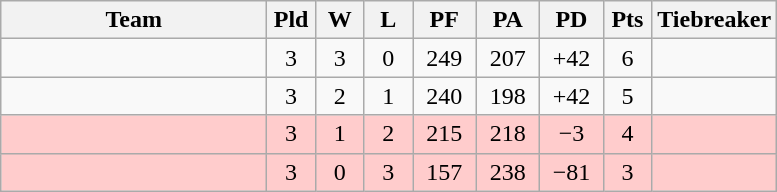<table class="wikitable" style="text-align:center;">
<tr>
<th width=170>Team</th>
<th width=25>Pld</th>
<th width=25>W</th>
<th width=25>L</th>
<th width=35>PF</th>
<th width=35>PA</th>
<th width=35>PD</th>
<th width=25>Pts</th>
<th width=50>Tiebreaker</th>
</tr>
<tr bgcolor=>
<td align="left"></td>
<td>3</td>
<td>3</td>
<td>0</td>
<td>249</td>
<td>207</td>
<td>+42</td>
<td>6</td>
<td></td>
</tr>
<tr bgcolor=>
<td align="left"></td>
<td>3</td>
<td>2</td>
<td>1</td>
<td>240</td>
<td>198</td>
<td>+42</td>
<td>5</td>
<td></td>
</tr>
<tr bgcolor=ffcccc>
<td align="left"></td>
<td>3</td>
<td>1</td>
<td>2</td>
<td>215</td>
<td>218</td>
<td>−3</td>
<td>4</td>
<td></td>
</tr>
<tr bgcolor=ffcccc>
<td align="left"></td>
<td>3</td>
<td>0</td>
<td>3</td>
<td>157</td>
<td>238</td>
<td>−81</td>
<td>3</td>
<td></td>
</tr>
</table>
